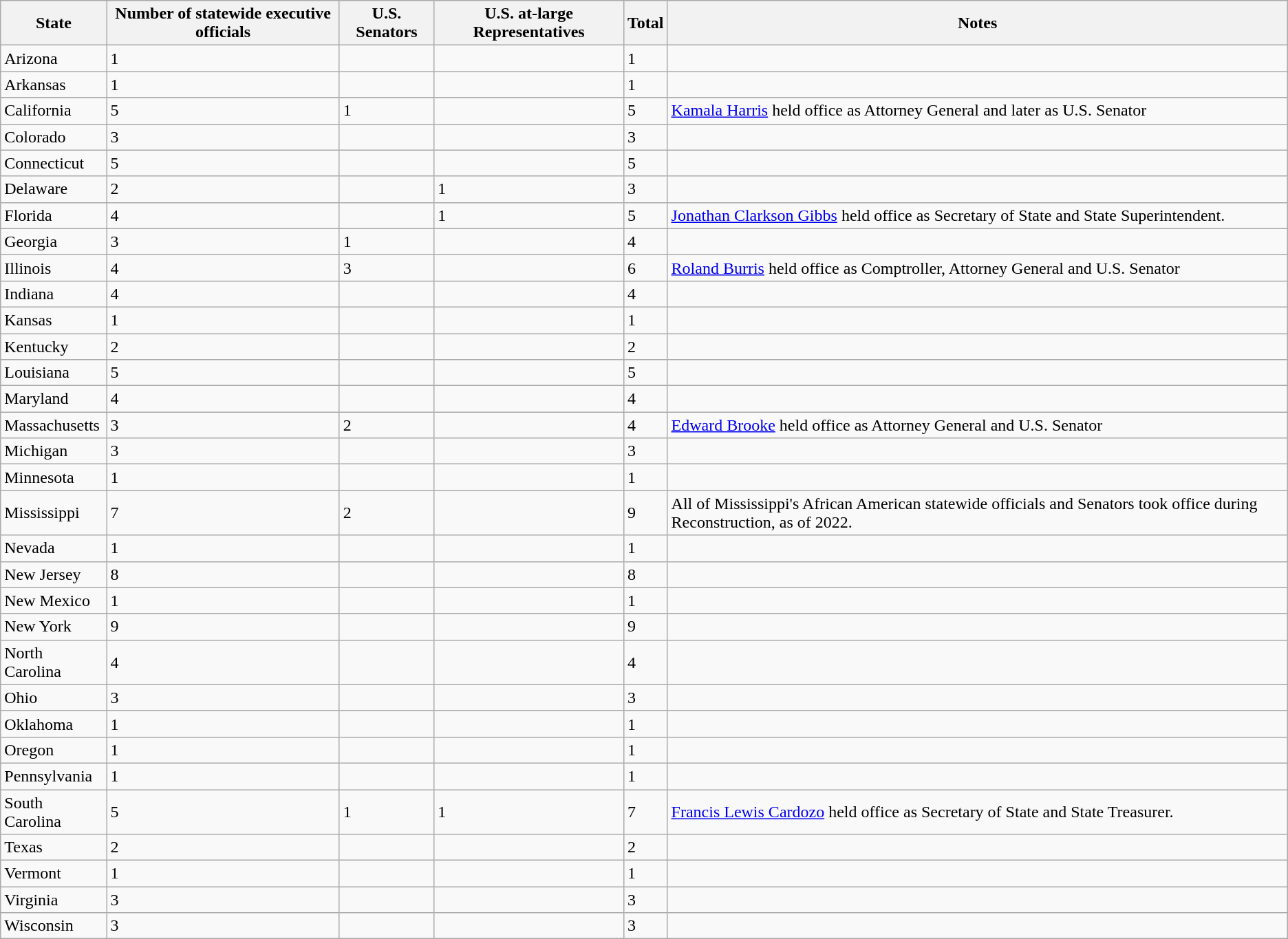<table class="wikitable sortable">
<tr>
<th>State</th>
<th>Number of statewide executive officials</th>
<th>U.S. Senators</th>
<th>U.S. at-large Representatives</th>
<th>Total</th>
<th>Notes</th>
</tr>
<tr>
<td>Arizona</td>
<td>1</td>
<td></td>
<td></td>
<td>1</td>
<td></td>
</tr>
<tr>
<td>Arkansas</td>
<td>1</td>
<td></td>
<td></td>
<td>1</td>
<td></td>
</tr>
<tr>
<td>California</td>
<td>5</td>
<td>1</td>
<td></td>
<td>5</td>
<td><a href='#'>Kamala Harris</a> held office as Attorney General and later as U.S. Senator</td>
</tr>
<tr>
<td>Colorado</td>
<td>3</td>
<td></td>
<td></td>
<td>3</td>
<td></td>
</tr>
<tr>
<td>Connecticut</td>
<td>5</td>
<td></td>
<td></td>
<td>5</td>
<td></td>
</tr>
<tr>
<td>Delaware</td>
<td>2</td>
<td></td>
<td>1</td>
<td>3</td>
<td></td>
</tr>
<tr>
<td>Florida</td>
<td>4</td>
<td></td>
<td>1</td>
<td>5</td>
<td><a href='#'>Jonathan Clarkson Gibbs</a> held office as Secretary of State and State Superintendent.</td>
</tr>
<tr>
<td>Georgia</td>
<td>3</td>
<td>1</td>
<td></td>
<td>4</td>
<td></td>
</tr>
<tr>
<td>Illinois</td>
<td>4</td>
<td>3</td>
<td></td>
<td>6</td>
<td><a href='#'>Roland Burris</a> held office as Comptroller, Attorney General and U.S. Senator</td>
</tr>
<tr>
<td>Indiana</td>
<td>4</td>
<td></td>
<td></td>
<td>4</td>
<td></td>
</tr>
<tr>
<td>Kansas</td>
<td>1</td>
<td></td>
<td></td>
<td>1</td>
<td></td>
</tr>
<tr>
<td>Kentucky</td>
<td>2</td>
<td></td>
<td></td>
<td>2</td>
<td></td>
</tr>
<tr>
<td>Louisiana</td>
<td>5</td>
<td></td>
<td></td>
<td>5</td>
<td></td>
</tr>
<tr>
<td>Maryland</td>
<td>4</td>
<td></td>
<td></td>
<td>4</td>
<td></td>
</tr>
<tr>
<td>Massachusetts</td>
<td>3</td>
<td>2</td>
<td></td>
<td>4</td>
<td><a href='#'>Edward Brooke</a> held office as Attorney General and U.S. Senator</td>
</tr>
<tr>
<td>Michigan</td>
<td>3</td>
<td></td>
<td></td>
<td>3</td>
<td></td>
</tr>
<tr>
<td>Minnesota</td>
<td>1</td>
<td></td>
<td></td>
<td>1</td>
<td></td>
</tr>
<tr>
<td>Mississippi</td>
<td>7</td>
<td>2</td>
<td></td>
<td>9</td>
<td>All of Mississippi's African American statewide officials and Senators took office during Reconstruction, as of 2022.</td>
</tr>
<tr>
<td>Nevada</td>
<td>1</td>
<td></td>
<td></td>
<td>1</td>
<td></td>
</tr>
<tr>
<td>New Jersey</td>
<td>8</td>
<td></td>
<td></td>
<td>8</td>
<td></td>
</tr>
<tr>
<td>New Mexico</td>
<td>1</td>
<td></td>
<td></td>
<td>1</td>
<td></td>
</tr>
<tr>
<td>New York</td>
<td>9</td>
<td></td>
<td></td>
<td>9</td>
<td></td>
</tr>
<tr>
<td>North Carolina</td>
<td>4</td>
<td></td>
<td></td>
<td>4</td>
<td></td>
</tr>
<tr>
<td>Ohio</td>
<td>3</td>
<td></td>
<td></td>
<td>3</td>
<td></td>
</tr>
<tr>
<td>Oklahoma</td>
<td>1</td>
<td></td>
<td></td>
<td>1</td>
<td></td>
</tr>
<tr>
<td>Oregon</td>
<td>1</td>
<td></td>
<td></td>
<td>1</td>
<td></td>
</tr>
<tr>
<td>Pennsylvania</td>
<td>1</td>
<td></td>
<td></td>
<td>1</td>
<td></td>
</tr>
<tr>
<td>South Carolina</td>
<td>5</td>
<td>1</td>
<td>1</td>
<td>7</td>
<td><a href='#'>Francis Lewis Cardozo</a> held office as Secretary of State and State Treasurer.</td>
</tr>
<tr>
<td>Texas</td>
<td>2</td>
<td></td>
<td></td>
<td>2</td>
<td></td>
</tr>
<tr>
<td>Vermont</td>
<td>1</td>
<td></td>
<td></td>
<td>1</td>
<td></td>
</tr>
<tr>
<td>Virginia</td>
<td>3</td>
<td></td>
<td></td>
<td>3</td>
<td></td>
</tr>
<tr>
<td>Wisconsin</td>
<td>3</td>
<td></td>
<td></td>
<td>3</td>
<td></td>
</tr>
</table>
